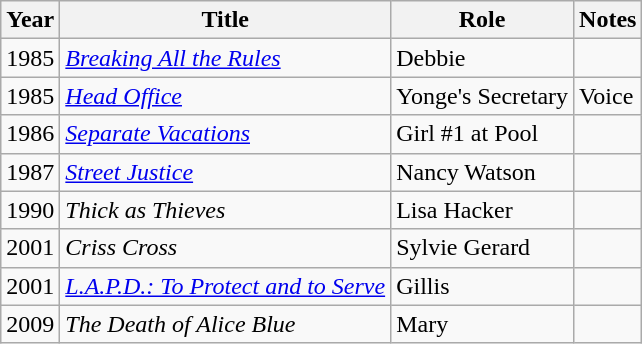<table class="wikitable sortable">
<tr>
<th>Year</th>
<th>Title</th>
<th>Role</th>
<th class="unsortable">Notes</th>
</tr>
<tr>
<td>1985</td>
<td><a href='#'><em>Breaking All the Rules</em></a></td>
<td>Debbie</td>
<td></td>
</tr>
<tr>
<td>1985</td>
<td><em><a href='#'>Head Office</a></em></td>
<td>Yonge's Secretary</td>
<td>Voice</td>
</tr>
<tr>
<td>1986</td>
<td><em><a href='#'>Separate Vacations</a></em></td>
<td>Girl #1 at Pool</td>
<td></td>
</tr>
<tr>
<td>1987</td>
<td><a href='#'><em>Street Justice</em></a></td>
<td>Nancy Watson</td>
<td></td>
</tr>
<tr>
<td>1990</td>
<td><em>Thick as Thieves</em></td>
<td>Lisa Hacker</td>
<td></td>
</tr>
<tr>
<td>2001</td>
<td><em>Criss Cross</em></td>
<td>Sylvie Gerard</td>
<td></td>
</tr>
<tr>
<td>2001</td>
<td><em><a href='#'>L.A.P.D.: To Protect and to Serve</a></em></td>
<td>Gillis</td>
<td></td>
</tr>
<tr>
<td>2009</td>
<td data-sort-value="Death of Alice Blue, The"><em>The Death of Alice Blue</em></td>
<td>Mary</td>
<td></td>
</tr>
</table>
